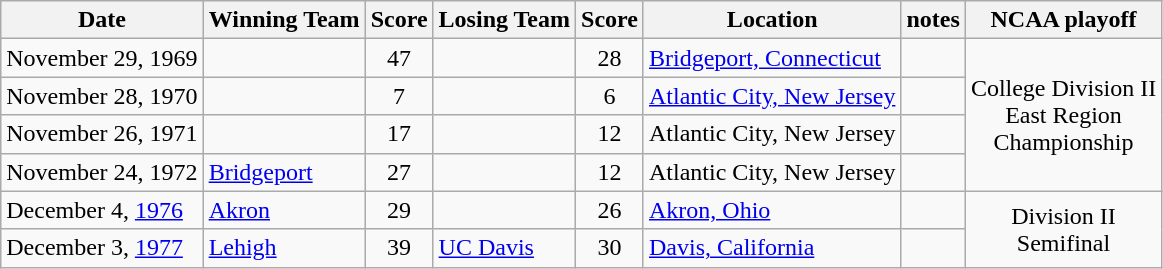<table class="wikitable" style=>
<tr>
<th>Date</th>
<th>Winning Team</th>
<th>Score</th>
<th>Losing Team</th>
<th>Score</th>
<th>Location</th>
<th>notes</th>
<th>NCAA playoff</th>
</tr>
<tr>
<td>November 29, 1969</td>
<td></td>
<td align=center>47</td>
<td></td>
<td align=center>28</td>
<td><a href='#'>Bridgeport, Connecticut</a></td>
<td align=center></td>
<td rowspan= 4 align=center>College Division II<br>East Region<br>Championship</td>
</tr>
<tr>
<td>November 28, 1970</td>
<td></td>
<td align=center>7</td>
<td></td>
<td align=center>6</td>
<td><a href='#'>Atlantic City, New Jersey</a></td>
<td align=center></td>
</tr>
<tr>
<td>November 26, 1971</td>
<td></td>
<td align=center>17</td>
<td></td>
<td align=center>12</td>
<td>Atlantic City, New Jersey</td>
<td align=center></td>
</tr>
<tr>
<td>November 24, 1972</td>
<td><a href='#'>Bridgeport</a></td>
<td align=center>27</td>
<td></td>
<td align=center>12</td>
<td>Atlantic City, New Jersey</td>
<td align=center></td>
</tr>
<tr>
<td>December 4, <a href='#'>1976</a></td>
<td><a href='#'>Akron</a></td>
<td align=center>29</td>
<td></td>
<td align=center>26</td>
<td><a href='#'>Akron, Ohio</a></td>
<td align=center></td>
<td rowspan= 2 align=center>Division II<br>Semifinal</td>
</tr>
<tr>
<td>December 3, <a href='#'>1977</a></td>
<td><a href='#'>Lehigh</a></td>
<td align=center>39</td>
<td><a href='#'>UC Davis</a></td>
<td align=center>30</td>
<td><a href='#'>Davis, California</a></td>
<td align=center></td>
</tr>
</table>
